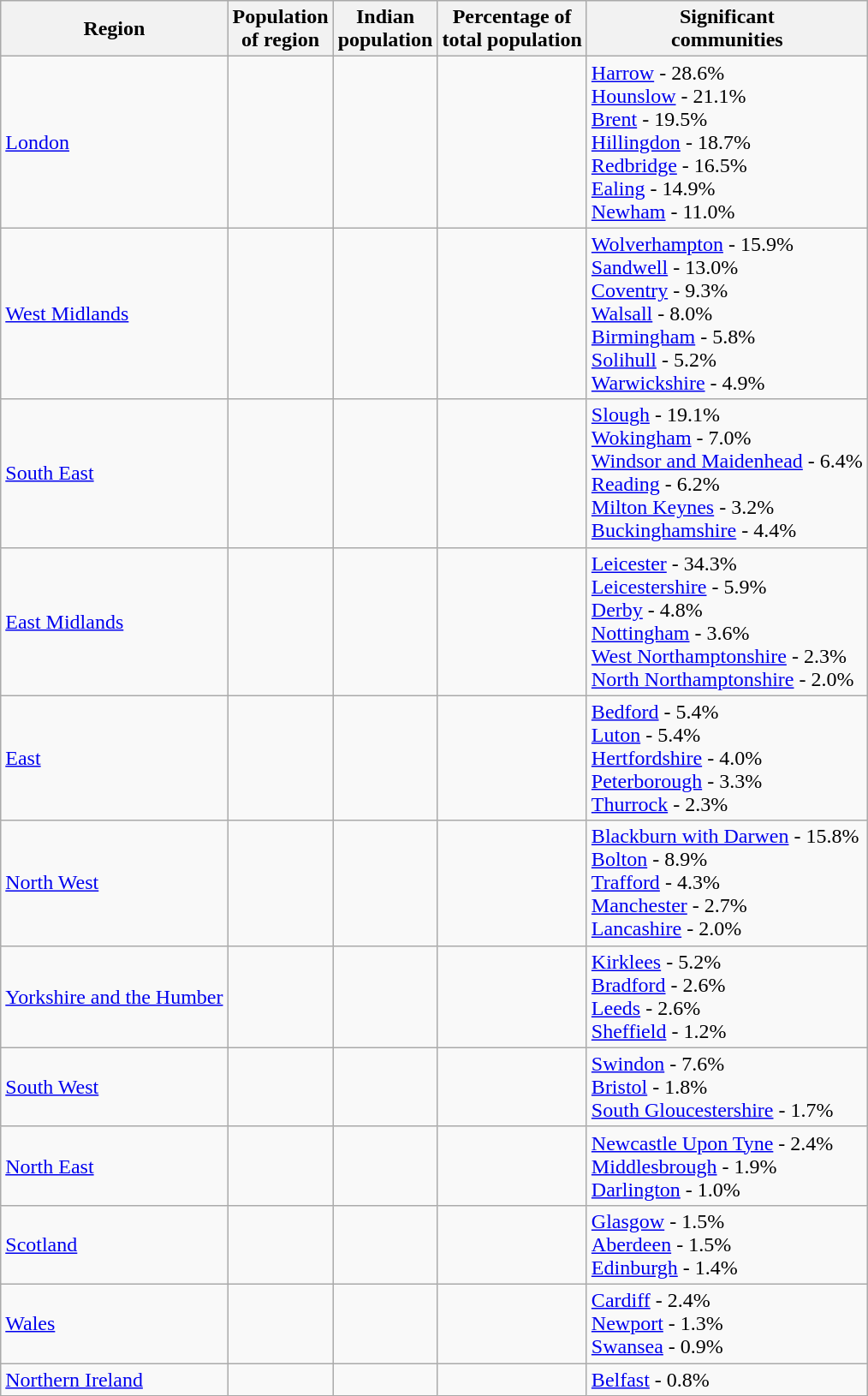<table class="wikitable sortable">
<tr>
<th>Region</th>
<th>Population<br>of region</th>
<th>Indian<br>population</th>
<th>Percentage of<br>total population</th>
<th>Significant<br>communities</th>
</tr>
<tr>
<td><a href='#'>London</a></td>
<td></td>
<td></td>
<td></td>
<td><a href='#'>Harrow</a> - 28.6%<br><a href='#'>Hounslow</a> - 21.1%<br><a href='#'>Brent</a> - 19.5%<br><a href='#'>Hillingdon</a> - 18.7%<br><a href='#'>Redbridge</a> - 16.5%<br><a href='#'>Ealing</a> - 14.9%<br><a href='#'>Newham</a> - 11.0%</td>
</tr>
<tr>
<td><a href='#'>West Midlands</a></td>
<td></td>
<td></td>
<td></td>
<td><a href='#'>Wolverhampton</a> - 15.9%<br><a href='#'>Sandwell</a> - 13.0%<br><a href='#'>Coventry</a> - 9.3%<br><a href='#'>Walsall</a> - 8.0%<br><a href='#'>Birmingham</a> - 5.8%<br><a href='#'>Solihull</a> - 5.2%<br><a href='#'>Warwickshire</a> - 4.9%</td>
</tr>
<tr>
<td><a href='#'>South East</a></td>
<td></td>
<td></td>
<td></td>
<td><a href='#'>Slough</a> - 19.1%<br><a href='#'>Wokingham</a> - 7.0%<br><a href='#'>Windsor and Maidenhead</a> - 6.4%<br><a href='#'>Reading</a> - 6.2%<br><a href='#'>Milton Keynes</a> - 3.2%<br><a href='#'>Buckinghamshire</a> - 4.4%</td>
</tr>
<tr>
<td><a href='#'>East Midlands</a></td>
<td></td>
<td></td>
<td></td>
<td><a href='#'>Leicester</a> - 34.3%<br><a href='#'>Leicestershire</a> - 5.9%<br><a href='#'>Derby</a> - 4.8%<br><a href='#'>Nottingham</a> - 3.6%<br><a href='#'>West Northamptonshire</a> - 2.3%<br><a href='#'>North Northamptonshire</a> - 2.0%</td>
</tr>
<tr>
<td><a href='#'>East</a></td>
<td></td>
<td></td>
<td></td>
<td><a href='#'>Bedford</a> - 5.4%<br><a href='#'>Luton</a> - 5.4%<br><a href='#'>Hertfordshire</a> - 4.0%<br><a href='#'>Peterborough</a> - 3.3%<br><a href='#'>Thurrock</a> - 2.3%</td>
</tr>
<tr>
<td><a href='#'>North West</a></td>
<td></td>
<td></td>
<td></td>
<td><a href='#'>Blackburn with Darwen</a> - 15.8%<br><a href='#'>Bolton</a> - 8.9%<br><a href='#'>Trafford</a> - 4.3%<br><a href='#'>Manchester</a> - 2.7%<br><a href='#'>Lancashire</a> - 2.0%</td>
</tr>
<tr>
<td><a href='#'>Yorkshire and the Humber</a></td>
<td></td>
<td></td>
<td></td>
<td><a href='#'>Kirklees</a> - 5.2%<br><a href='#'>Bradford</a> - 2.6%<br><a href='#'>Leeds</a> - 2.6%<br><a href='#'>Sheffield</a> - 1.2%</td>
</tr>
<tr>
<td><a href='#'>South West</a></td>
<td></td>
<td></td>
<td></td>
<td><a href='#'>Swindon</a> - 7.6%<br><a href='#'>Bristol</a> - 1.8%<br><a href='#'>South Gloucestershire</a> - 1.7%</td>
</tr>
<tr>
<td><a href='#'>North East</a></td>
<td></td>
<td></td>
<td></td>
<td><a href='#'>Newcastle Upon Tyne</a> - 2.4%<br><a href='#'>Middlesbrough</a> - 1.9%<br><a href='#'>Darlington</a> - 1.0%</td>
</tr>
<tr>
<td><a href='#'>Scotland</a></td>
<td></td>
<td></td>
<td></td>
<td><a href='#'>Glasgow</a> - 1.5%<br><a href='#'>Aberdeen</a> - 1.5%<br><a href='#'>Edinburgh</a> - 1.4%</td>
</tr>
<tr>
<td><a href='#'>Wales</a></td>
<td></td>
<td></td>
<td></td>
<td><a href='#'>Cardiff</a> - 2.4%<br><a href='#'>Newport</a> - 1.3%<br><a href='#'>Swansea</a> - 0.9%</td>
</tr>
<tr>
<td><a href='#'>Northern Ireland</a></td>
<td></td>
<td></td>
<td></td>
<td><a href='#'>Belfast</a> - 0.8%</td>
</tr>
</table>
